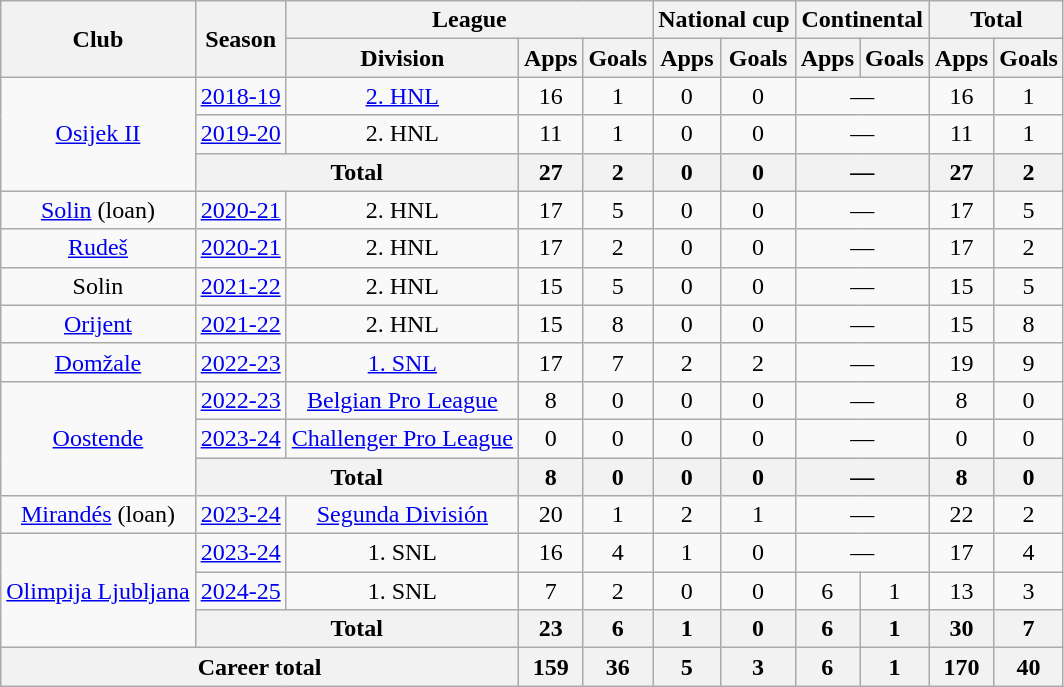<table class="wikitable" style="text-align: center;">
<tr>
<th rowspan="2">Club</th>
<th rowspan="2">Season</th>
<th colspan="3">League</th>
<th colspan="2">National cup</th>
<th colspan="2">Continental</th>
<th colspan="2">Total</th>
</tr>
<tr>
<th>Division</th>
<th>Apps</th>
<th>Goals</th>
<th>Apps</th>
<th>Goals</th>
<th>Apps</th>
<th>Goals</th>
<th>Apps</th>
<th>Goals</th>
</tr>
<tr>
<td rowspan="3"><a href='#'>Osijek II</a></td>
<td><a href='#'>2018-19</a></td>
<td><a href='#'>2. HNL</a></td>
<td>16</td>
<td>1</td>
<td>0</td>
<td>0</td>
<td colspan="2">—</td>
<td>16</td>
<td>1</td>
</tr>
<tr>
<td><a href='#'>2019-20</a></td>
<td>2. HNL</td>
<td>11</td>
<td>1</td>
<td>0</td>
<td>0</td>
<td colspan="2">—</td>
<td>11</td>
<td>1</td>
</tr>
<tr>
<th colspan="2">Total</th>
<th>27</th>
<th>2</th>
<th>0</th>
<th>0</th>
<th colspan="2">—</th>
<th>27</th>
<th>2</th>
</tr>
<tr>
<td><a href='#'>Solin</a> (loan)</td>
<td><a href='#'>2020-21</a></td>
<td>2. HNL</td>
<td>17</td>
<td>5</td>
<td>0</td>
<td>0</td>
<td colspan="2">—</td>
<td>17</td>
<td>5</td>
</tr>
<tr>
<td><a href='#'>Rudeš</a></td>
<td><a href='#'>2020-21</a></td>
<td>2. HNL</td>
<td>17</td>
<td>2</td>
<td>0</td>
<td>0</td>
<td colspan="2">—</td>
<td>17</td>
<td>2</td>
</tr>
<tr>
<td>Solin</td>
<td><a href='#'>2021-22</a></td>
<td>2. HNL</td>
<td>15</td>
<td>5</td>
<td>0</td>
<td>0</td>
<td colspan="2">—</td>
<td>15</td>
<td>5</td>
</tr>
<tr>
<td><a href='#'>Orijent</a></td>
<td><a href='#'>2021-22</a></td>
<td>2. HNL</td>
<td>15</td>
<td>8</td>
<td>0</td>
<td>0</td>
<td colspan="2">—</td>
<td>15</td>
<td>8</td>
</tr>
<tr>
<td><a href='#'>Domžale</a></td>
<td><a href='#'>2022-23</a></td>
<td><a href='#'>1. SNL</a></td>
<td>17</td>
<td>7</td>
<td>2</td>
<td>2</td>
<td colspan="2">—</td>
<td>19</td>
<td>9</td>
</tr>
<tr>
<td rowspan="3"><a href='#'>Oostende</a></td>
<td><a href='#'>2022-23</a></td>
<td><a href='#'>Belgian Pro League</a></td>
<td>8</td>
<td>0</td>
<td>0</td>
<td>0</td>
<td colspan="2">—</td>
<td>8</td>
<td>0</td>
</tr>
<tr>
<td><a href='#'>2023-24</a></td>
<td><a href='#'>Challenger Pro League</a></td>
<td>0</td>
<td>0</td>
<td>0</td>
<td>0</td>
<td colspan="2">—</td>
<td>0</td>
<td>0</td>
</tr>
<tr>
<th colspan="2">Total</th>
<th>8</th>
<th>0</th>
<th>0</th>
<th>0</th>
<th colspan="2">—</th>
<th>8</th>
<th>0</th>
</tr>
<tr>
<td><a href='#'>Mirandés</a> (loan)</td>
<td><a href='#'>2023-24</a></td>
<td><a href='#'>Segunda División</a></td>
<td>20</td>
<td>1</td>
<td>2</td>
<td>1</td>
<td colspan="2">—</td>
<td>22</td>
<td>2</td>
</tr>
<tr>
<td rowspan="3"><a href='#'>Olimpija Ljubljana</a></td>
<td><a href='#'>2023-24</a></td>
<td>1. SNL</td>
<td>16</td>
<td>4</td>
<td>1</td>
<td>0</td>
<td colspan="2">—</td>
<td>17</td>
<td>4</td>
</tr>
<tr>
<td><a href='#'>2024-25</a></td>
<td>1. SNL</td>
<td>7</td>
<td>2</td>
<td>0</td>
<td>0</td>
<td>6</td>
<td>1</td>
<td>13</td>
<td>3</td>
</tr>
<tr>
<th colspan="2">Total</th>
<th>23</th>
<th>6</th>
<th>1</th>
<th>0</th>
<th>6</th>
<th>1</th>
<th>30</th>
<th>7</th>
</tr>
<tr>
<th colspan="3">Career total</th>
<th>159</th>
<th>36</th>
<th>5</th>
<th>3</th>
<th>6</th>
<th>1</th>
<th>170</th>
<th>40</th>
</tr>
</table>
